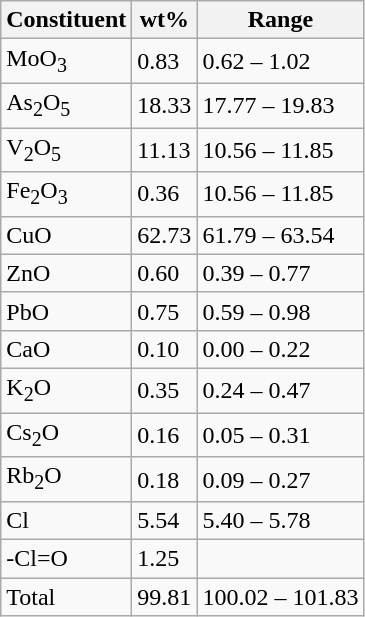<table class="wikitable">
<tr>
<th>Constituent</th>
<th>wt%</th>
<th>Range</th>
</tr>
<tr>
<td>MoO<sub>3</sub></td>
<td>0.83</td>
<td>0.62 – 1.02</td>
</tr>
<tr>
<td>As<sub>2</sub>O<sub>5</sub></td>
<td>18.33</td>
<td>17.77 – 19.83</td>
</tr>
<tr>
<td>V<sub>2</sub>O<sub>5</sub></td>
<td>11.13</td>
<td>10.56 – 11.85</td>
</tr>
<tr>
<td>Fe<sub>2</sub>O<sub>3</sub></td>
<td>0.36</td>
<td>10.56 – 11.85</td>
</tr>
<tr>
<td>CuO</td>
<td>62.73</td>
<td>61.79 – 63.54</td>
</tr>
<tr>
<td>ZnO</td>
<td>0.60</td>
<td>0.39 – 0.77</td>
</tr>
<tr>
<td>PbO</td>
<td>0.75</td>
<td>0.59 – 0.98</td>
</tr>
<tr>
<td>CaO</td>
<td>0.10</td>
<td>0.00 – 0.22</td>
</tr>
<tr>
<td>K<sub>2</sub>O</td>
<td>0.35</td>
<td>0.24 – 0.47</td>
</tr>
<tr>
<td>Cs<sub>2</sub>O</td>
<td>0.16</td>
<td>0.05 – 0.31</td>
</tr>
<tr>
<td>Rb<sub>2</sub>O</td>
<td>0.18</td>
<td>0.09 – 0.27</td>
</tr>
<tr>
<td>Cl</td>
<td>5.54</td>
<td>5.40 – 5.78</td>
</tr>
<tr>
<td>-Cl=O</td>
<td>1.25</td>
<td></td>
</tr>
<tr>
<td>Total</td>
<td>99.81</td>
<td>100.02 – 101.83</td>
</tr>
</table>
